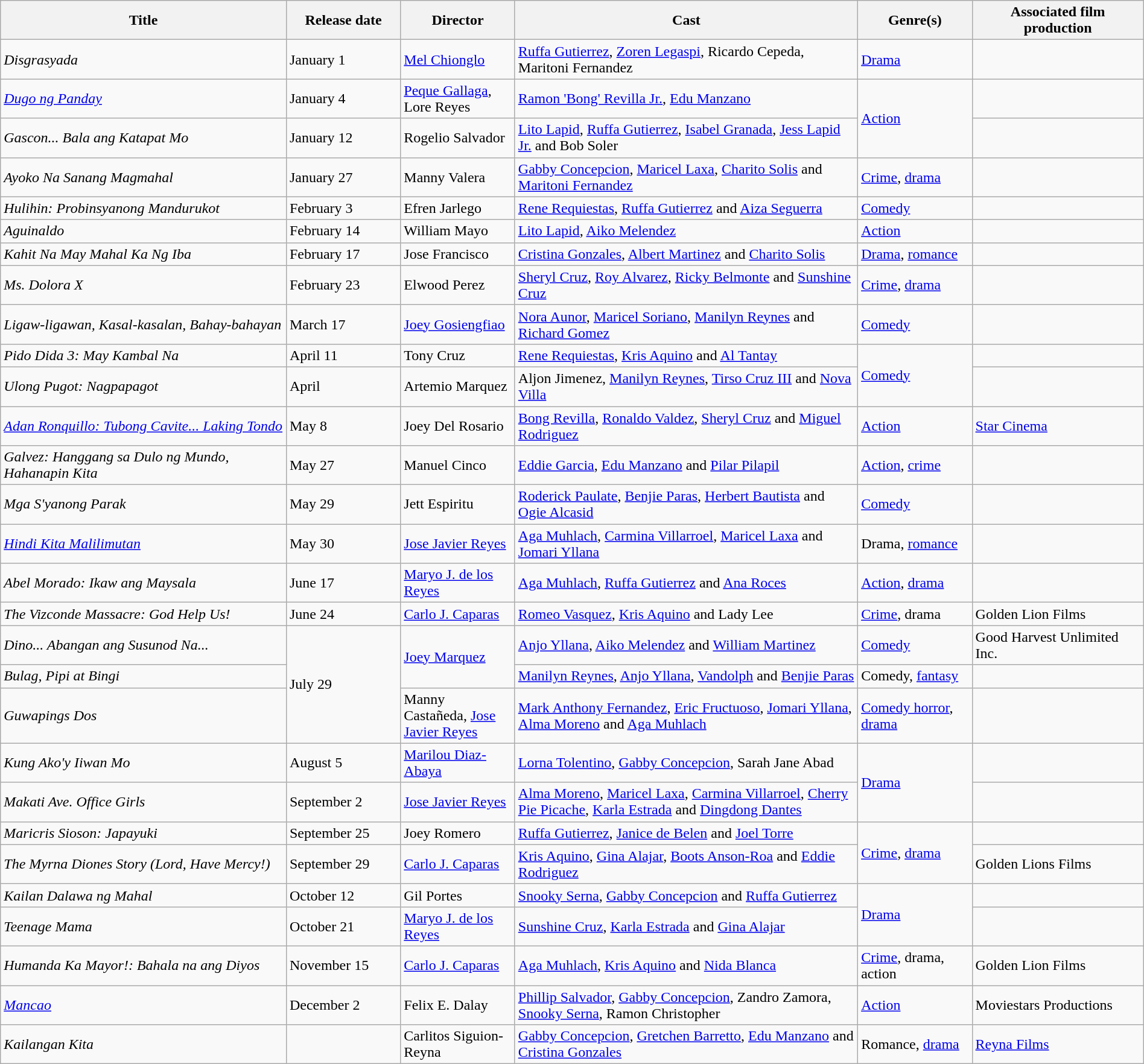<table class="wikitable" style="width:100%;">
<tr>
<th style="width:25%;">Title</th>
<th style="width:10%;">Release date</th>
<th style="width:10%;">Director</th>
<th style="width:30%;">Cast</th>
<th style="width:10%;">Genre(s)</th>
<th style="width:15%;">Associated film production</th>
</tr>
<tr>
<td><em>Disgrasyada</em></td>
<td>January 1</td>
<td><a href='#'>Mel Chionglo</a></td>
<td><a href='#'>Ruffa Gutierrez</a>, <a href='#'>Zoren Legaspi</a>, Ricardo Cepeda, Maritoni Fernandez</td>
<td><a href='#'>Drama</a></td>
<td></td>
</tr>
<tr>
<td><em><a href='#'>Dugo ng Panday</a></em></td>
<td>January 4</td>
<td><a href='#'>Peque Gallaga</a>,<br>Lore Reyes</td>
<td><a href='#'>Ramon 'Bong' Revilla Jr.</a>, <a href='#'>Edu Manzano</a></td>
<td rowspan="2"><a href='#'>Action</a></td>
<td></td>
</tr>
<tr>
<td><em>Gascon... Bala ang Katapat Mo</em></td>
<td>January 12</td>
<td>Rogelio Salvador</td>
<td><a href='#'>Lito Lapid</a>, <a href='#'>Ruffa Gutierrez</a>, <a href='#'>Isabel Granada</a>, <a href='#'>Jess Lapid Jr.</a> and Bob Soler</td>
<td></td>
</tr>
<tr>
<td><em>Ayoko Na Sanang Magmahal</em></td>
<td>January 27</td>
<td>Manny Valera</td>
<td><a href='#'>Gabby Concepcion</a>, <a href='#'>Maricel Laxa</a>, <a href='#'>Charito Solis</a> and <a href='#'>Maritoni Fernandez</a></td>
<td><a href='#'>Crime</a>, <a href='#'>drama</a></td>
<td></td>
</tr>
<tr>
<td><em>Hulihin: Probinsyanong Mandurukot</em></td>
<td>February 3</td>
<td>Efren Jarlego</td>
<td><a href='#'>Rene Requiestas</a>, <a href='#'>Ruffa Gutierrez</a> and <a href='#'>Aiza Seguerra</a></td>
<td><a href='#'>Comedy</a></td>
<td></td>
</tr>
<tr>
<td><em>Aguinaldo</em></td>
<td>February 14</td>
<td>William Mayo</td>
<td><a href='#'>Lito Lapid</a>, <a href='#'>Aiko Melendez</a></td>
<td><a href='#'>Action</a></td>
<td></td>
</tr>
<tr>
<td><em>Kahit Na May Mahal Ka Ng Iba</em></td>
<td>February 17</td>
<td>Jose Francisco</td>
<td><a href='#'>Cristina Gonzales</a>, <a href='#'>Albert Martinez</a> and <a href='#'>Charito Solis</a></td>
<td><a href='#'>Drama</a>, <a href='#'>romance</a></td>
<td></td>
</tr>
<tr>
<td><em>Ms. Dolora X</em></td>
<td>February 23</td>
<td>Elwood Perez</td>
<td><a href='#'>Sheryl Cruz</a>, <a href='#'>Roy Alvarez</a>, <a href='#'>Ricky Belmonte</a> and <a href='#'>Sunshine Cruz</a></td>
<td><a href='#'>Crime</a>, <a href='#'>drama</a></td>
<td></td>
</tr>
<tr>
<td><em>Ligaw-ligawan, Kasal-kasalan, Bahay-bahayan</em></td>
<td>March 17</td>
<td><a href='#'>Joey Gosiengfiao</a></td>
<td><a href='#'>Nora Aunor</a>, <a href='#'>Maricel Soriano</a>, <a href='#'>Manilyn Reynes</a> and <a href='#'>Richard Gomez</a></td>
<td><a href='#'>Comedy</a></td>
<td></td>
</tr>
<tr>
<td><em>Pido Dida 3: May Kambal Na</em></td>
<td>April 11</td>
<td>Tony Cruz</td>
<td><a href='#'>Rene Requiestas</a>, <a href='#'>Kris Aquino</a> and <a href='#'>Al Tantay</a></td>
<td rowspan="2"><a href='#'>Comedy</a></td>
<td></td>
</tr>
<tr>
<td><em>Ulong Pugot: Nagpapagot</em></td>
<td>April</td>
<td>Artemio Marquez</td>
<td>Aljon Jimenez, <a href='#'>Manilyn Reynes</a>, <a href='#'>Tirso Cruz III</a> and <a href='#'>Nova Villa</a></td>
<td></td>
</tr>
<tr>
<td><em><a href='#'>Adan Ronquillo: Tubong Cavite... Laking Tondo</a></em></td>
<td>May 8</td>
<td>Joey Del Rosario</td>
<td><a href='#'>Bong Revilla</a>, <a href='#'>Ronaldo Valdez</a>, <a href='#'>Sheryl Cruz</a> and <a href='#'>Miguel Rodriguez</a></td>
<td><a href='#'>Action</a></td>
<td><a href='#'>Star Cinema</a></td>
</tr>
<tr>
<td><em>Galvez: Hanggang sa Dulo ng Mundo, Hahanapin Kita</em></td>
<td>May 27</td>
<td>Manuel Cinco</td>
<td><a href='#'>Eddie Garcia</a>, <a href='#'>Edu Manzano</a> and <a href='#'>Pilar Pilapil</a></td>
<td><a href='#'>Action</a>, <a href='#'>crime</a></td>
<td></td>
</tr>
<tr>
<td><em>Mga S'yanong Parak</em></td>
<td>May 29</td>
<td>Jett Espiritu</td>
<td><a href='#'>Roderick Paulate</a>, <a href='#'>Benjie Paras</a>, <a href='#'>Herbert Bautista</a> and <a href='#'>Ogie Alcasid</a></td>
<td><a href='#'>Comedy</a></td>
<td></td>
</tr>
<tr>
<td><em><a href='#'>Hindi Kita Malilimutan</a></em></td>
<td>May 30</td>
<td><a href='#'>Jose Javier Reyes</a></td>
<td><a href='#'>Aga Muhlach</a>, <a href='#'>Carmina Villarroel</a>, <a href='#'>Maricel Laxa</a> and <a href='#'>Jomari Yllana</a></td>
<td>Drama, <a href='#'>romance</a></td>
<td></td>
</tr>
<tr>
<td><em>Abel Morado: Ikaw ang Maysala</em></td>
<td>June 17</td>
<td><a href='#'>Maryo J. de los Reyes</a></td>
<td><a href='#'>Aga Muhlach</a>, <a href='#'>Ruffa Gutierrez</a> and <a href='#'>Ana Roces</a></td>
<td><a href='#'>Action</a>, <a href='#'>drama</a></td>
<td></td>
</tr>
<tr>
<td><em>The Vizconde Massacre: God Help Us!</em></td>
<td>June 24</td>
<td><a href='#'>Carlo J. Caparas</a></td>
<td><a href='#'>Romeo Vasquez</a>, <a href='#'>Kris Aquino</a> and Lady Lee</td>
<td><a href='#'>Crime</a>, drama</td>
<td>Golden Lion Films</td>
</tr>
<tr>
<td><em>Dino... Abangan ang Susunod Na...</em></td>
<td rowspan="3">July 29</td>
<td rowspan="2"><a href='#'>Joey Marquez</a></td>
<td><a href='#'>Anjo Yllana</a>, <a href='#'>Aiko Melendez</a> and <a href='#'>William Martinez</a></td>
<td><a href='#'>Comedy</a></td>
<td>Good Harvest Unlimited Inc.</td>
</tr>
<tr>
<td><em>Bulag, Pipi at Bingi</em></td>
<td><a href='#'>Manilyn Reynes</a>, <a href='#'>Anjo Yllana</a>, <a href='#'>Vandolph</a> and <a href='#'>Benjie Paras</a></td>
<td>Comedy, <a href='#'>fantasy</a></td>
<td></td>
</tr>
<tr>
<td><em>Guwapings Dos</em></td>
<td>Manny Castañeda, <a href='#'>Jose Javier Reyes</a></td>
<td><a href='#'>Mark Anthony Fernandez</a>, <a href='#'>Eric Fructuoso</a>, <a href='#'>Jomari Yllana</a>, <a href='#'>Alma Moreno</a> and <a href='#'>Aga Muhlach</a></td>
<td><a href='#'>Comedy horror</a>, <a href='#'>drama</a></td>
<td></td>
</tr>
<tr>
<td><em>Kung Ako'y Iiwan Mo</em></td>
<td>August 5</td>
<td><a href='#'>Marilou Diaz-Abaya</a></td>
<td><a href='#'>Lorna Tolentino</a>, <a href='#'>Gabby Concepcion</a>, Sarah Jane Abad</td>
<td rowspan="2"><a href='#'>Drama</a></td>
<td></td>
</tr>
<tr>
<td><em>Makati Ave. Office Girls</em></td>
<td>September 2</td>
<td><a href='#'>Jose Javier Reyes</a></td>
<td><a href='#'>Alma Moreno</a>, <a href='#'>Maricel Laxa</a>, <a href='#'>Carmina Villarroel</a>, <a href='#'>Cherry Pie Picache</a>, <a href='#'>Karla Estrada</a> and <a href='#'>Dingdong Dantes</a></td>
<td></td>
</tr>
<tr>
<td><em>Maricris Sioson: Japayuki</em></td>
<td>September 25</td>
<td>Joey Romero</td>
<td><a href='#'>Ruffa Gutierrez</a>, <a href='#'>Janice de Belen</a> and <a href='#'>Joel Torre</a></td>
<td rowspan="2"><a href='#'>Crime</a>, <a href='#'>drama</a></td>
<td></td>
</tr>
<tr>
<td><em>The Myrna Diones Story (Lord, Have Mercy!)</em></td>
<td>September 29</td>
<td><a href='#'>Carlo J. Caparas</a></td>
<td><a href='#'>Kris Aquino</a>, <a href='#'>Gina Alajar</a>, <a href='#'>Boots Anson-Roa</a> and <a href='#'>Eddie Rodriguez</a></td>
<td>Golden Lions Films</td>
</tr>
<tr>
<td><em>Kailan Dalawa ng Mahal</em></td>
<td>October 12</td>
<td>Gil Portes</td>
<td><a href='#'>Snooky Serna</a>, <a href='#'>Gabby Concepcion</a> and <a href='#'>Ruffa Gutierrez</a></td>
<td rowspan="2"><a href='#'>Drama</a></td>
<td></td>
</tr>
<tr>
<td><em>Teenage Mama</em></td>
<td>October 21</td>
<td><a href='#'>Maryo J. de los Reyes</a></td>
<td><a href='#'>Sunshine Cruz</a>, <a href='#'>Karla Estrada</a> and <a href='#'>Gina Alajar</a></td>
<td></td>
</tr>
<tr>
<td><em>Humanda Ka Mayor!: Bahala na ang Diyos</em></td>
<td>November 15</td>
<td><a href='#'>Carlo J. Caparas</a></td>
<td><a href='#'>Aga Muhlach</a>, <a href='#'>Kris Aquino</a> and <a href='#'>Nida Blanca</a></td>
<td><a href='#'>Crime</a>, drama, action</td>
<td>Golden Lion Films</td>
</tr>
<tr>
<td><em><a href='#'>Mancao</a></em></td>
<td>December 2</td>
<td>Felix E. Dalay</td>
<td><a href='#'>Phillip Salvador</a>, <a href='#'>Gabby Concepcion</a>, Zandro Zamora, <a href='#'>Snooky Serna</a>, Ramon Christopher</td>
<td><a href='#'>Action</a></td>
<td>Moviestars Productions</td>
</tr>
<tr>
<td><em>Kailangan Kita</em></td>
<td></td>
<td>Carlitos Siguion-Reyna</td>
<td><a href='#'>Gabby Concepcion</a>, <a href='#'>Gretchen Barretto</a>, <a href='#'>Edu Manzano</a> and <a href='#'>Cristina Gonzales</a></td>
<td>Romance, <a href='#'>drama</a></td>
<td><a href='#'>Reyna Films</a></td>
</tr>
</table>
